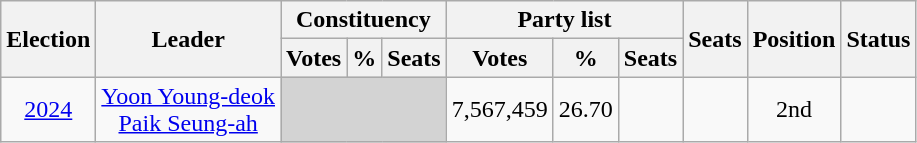<table class="wikitable" style="text-align:center">
<tr>
<th rowspan="2">Election</th>
<th rowspan="2">Leader</th>
<th colspan="3">Constituency</th>
<th colspan="3">Party list</th>
<th rowspan="2">Seats</th>
<th rowspan="2">Position</th>
<th rowspan="2">Status</th>
</tr>
<tr>
<th>Votes</th>
<th>%</th>
<th>Seats</th>
<th>Votes</th>
<th>%</th>
<th>Seats</th>
</tr>
<tr>
<td><a href='#'>2024</a></td>
<td><a href='#'>Yoon Young-deok</a><br><a href='#'>Paik Seung-ah</a></td>
<td colspan="3" bgcolor="lightgrey"></td>
<td>7,567,459</td>
<td>26.70</td>
<td></td>
<td></td>
<td>2nd</td>
<td></td>
</tr>
</table>
